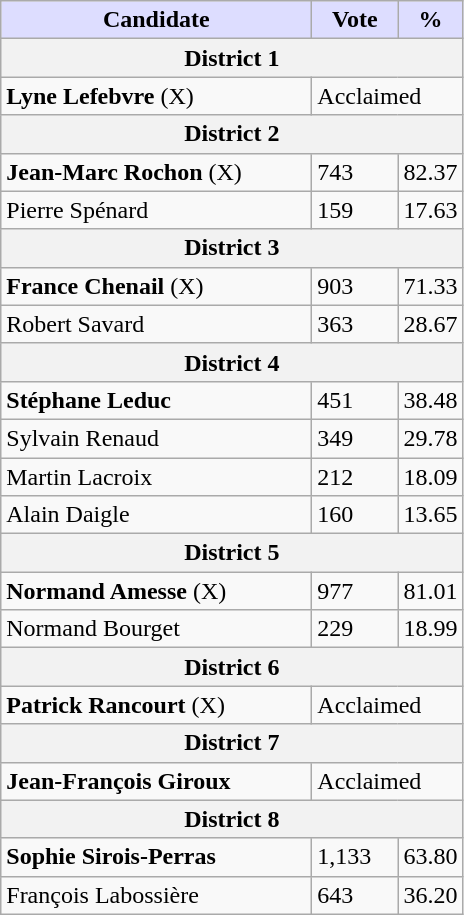<table class="wikitable">
<tr>
<th style="background:#ddf; width:200px;">Candidate</th>
<th style="background:#ddf; width:50px;">Vote</th>
<th style="background:#ddf; width:30px;">%</th>
</tr>
<tr>
<th colspan="3">District 1</th>
</tr>
<tr>
<td><strong>Lyne Lefebvre</strong> (X)</td>
<td colspan="2">Acclaimed</td>
</tr>
<tr>
<th colspan="3">District 2</th>
</tr>
<tr>
<td><strong>Jean-Marc Rochon</strong> (X)</td>
<td>743</td>
<td>82.37</td>
</tr>
<tr>
<td>Pierre Spénard</td>
<td>159</td>
<td>17.63</td>
</tr>
<tr>
<th colspan="3">District 3</th>
</tr>
<tr>
<td><strong>France Chenail</strong> (X)</td>
<td>903</td>
<td>71.33</td>
</tr>
<tr>
<td>Robert Savard</td>
<td>363</td>
<td>28.67</td>
</tr>
<tr>
<th colspan="3">District 4</th>
</tr>
<tr>
<td><strong>Stéphane Leduc</strong></td>
<td>451</td>
<td>38.48</td>
</tr>
<tr>
<td>Sylvain Renaud</td>
<td>349</td>
<td>29.78</td>
</tr>
<tr>
<td>Martin Lacroix</td>
<td>212</td>
<td>18.09</td>
</tr>
<tr>
<td>Alain Daigle</td>
<td>160</td>
<td>13.65</td>
</tr>
<tr>
<th colspan="3">District 5</th>
</tr>
<tr>
<td><strong>Normand Amesse</strong> (X)</td>
<td>977</td>
<td>81.01</td>
</tr>
<tr>
<td>Normand Bourget</td>
<td>229</td>
<td>18.99</td>
</tr>
<tr>
<th colspan="3">District 6</th>
</tr>
<tr>
<td><strong>Patrick Rancourt</strong> (X)</td>
<td colspan="2">Acclaimed</td>
</tr>
<tr>
<th colspan="3">District 7</th>
</tr>
<tr>
<td><strong>Jean-François Giroux</strong></td>
<td colspan="2">Acclaimed</td>
</tr>
<tr>
<th colspan="3">District 8</th>
</tr>
<tr>
<td><strong>Sophie Sirois-Perras</strong></td>
<td>1,133</td>
<td>63.80</td>
</tr>
<tr>
<td>François Labossière</td>
<td>643</td>
<td>36.20</td>
</tr>
</table>
